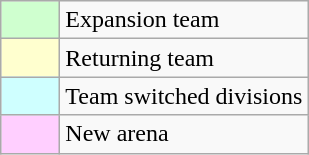<table class="wikitable">
<tr>
<td style="background:#CFFFCF; width:2em"></td>
<td>Expansion team</td>
</tr>
<tr>
<td style="background:#FFFFCF; width:2em"></td>
<td>Returning team</td>
</tr>
<tr>
<td style="background:#CFFFFF; width:2em"></td>
<td>Team switched divisions</td>
</tr>
<tr>
<td style="background:#FFCFFF; width:2em"></td>
<td>New arena</td>
</tr>
</table>
